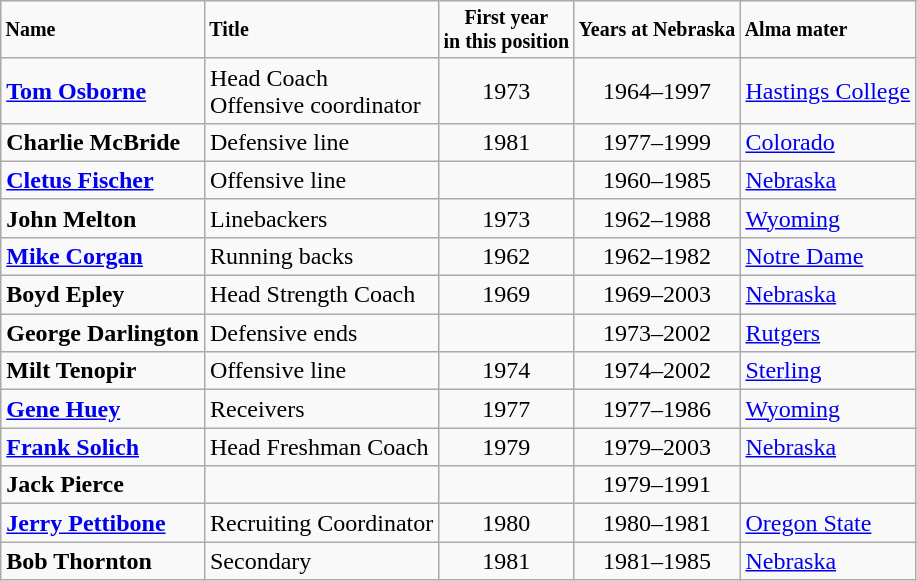<table class="wikitable">
<tr style="font-size:smaller">
<td><strong>Name</strong></td>
<td><strong>Title</strong></td>
<td align="center"><strong>First year<br>in this position</strong></td>
<td align="center"><strong>Years at Nebraska</strong></td>
<td><strong>Alma mater</strong></td>
</tr>
<tr>
<td><strong><a href='#'>Tom Osborne</a></strong></td>
<td>Head Coach<br>Offensive coordinator</td>
<td align="center">1973</td>
<td align="center">1964–1997</td>
<td><a href='#'>Hastings College</a></td>
</tr>
<tr>
<td><strong>Charlie McBride</strong></td>
<td>Defensive line</td>
<td align="center">1981</td>
<td align="center">1977–1999</td>
<td><a href='#'>Colorado</a></td>
</tr>
<tr>
<td><strong><a href='#'>Cletus Fischer</a></strong></td>
<td>Offensive line</td>
<td align="center"></td>
<td align="center">1960–1985</td>
<td><a href='#'>Nebraska</a></td>
</tr>
<tr>
<td><strong>John Melton</strong></td>
<td>Linebackers</td>
<td align="center">1973</td>
<td align="center">1962–1988</td>
<td><a href='#'>Wyoming</a></td>
</tr>
<tr>
<td><strong><a href='#'>Mike Corgan</a></strong></td>
<td>Running backs</td>
<td align="center">1962</td>
<td align="center">1962–1982</td>
<td><a href='#'>Notre Dame</a></td>
</tr>
<tr>
<td><strong>Boyd Epley</strong></td>
<td>Head Strength Coach</td>
<td align="center">1969</td>
<td align="center">1969–2003</td>
<td><a href='#'>Nebraska</a></td>
</tr>
<tr>
<td><strong>George Darlington</strong></td>
<td>Defensive ends</td>
<td align="center"></td>
<td align="center">1973–2002</td>
<td><a href='#'>Rutgers</a></td>
</tr>
<tr>
<td><strong>Milt Tenopir</strong></td>
<td>Offensive line</td>
<td align="center">1974</td>
<td align="center">1974–2002</td>
<td><a href='#'>Sterling</a></td>
</tr>
<tr>
<td><strong><a href='#'>Gene Huey</a></strong></td>
<td>Receivers</td>
<td align="center">1977</td>
<td align="center">1977–1986</td>
<td><a href='#'>Wyoming</a></td>
</tr>
<tr>
<td><strong><a href='#'>Frank Solich</a></strong></td>
<td>Head Freshman Coach</td>
<td align="center">1979</td>
<td align="center">1979–2003</td>
<td><a href='#'>Nebraska</a></td>
</tr>
<tr>
<td><strong>Jack Pierce</strong></td>
<td></td>
<td align="center"></td>
<td align="center">1979–1991</td>
<td></td>
</tr>
<tr>
<td><strong><a href='#'>Jerry Pettibone</a></strong></td>
<td>Recruiting Coordinator</td>
<td align="center">1980</td>
<td align="center">1980–1981</td>
<td><a href='#'>Oregon State</a></td>
</tr>
<tr>
<td><strong>Bob Thornton</strong></td>
<td>Secondary</td>
<td align="center">1981</td>
<td align="center">1981–1985</td>
<td><a href='#'>Nebraska</a></td>
</tr>
</table>
